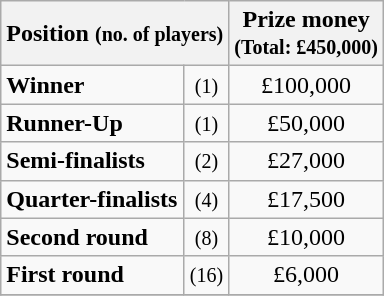<table class="wikitable">
<tr>
<th colspan=2>Position <small>(no. of players)</small></th>
<th>Prize money<br><small>(Total: £450,000)</small></th>
</tr>
<tr>
<td><strong>Winner</strong></td>
<td align=center><small>(1)</small></td>
<td align=center>£100,000</td>
</tr>
<tr>
<td><strong>Runner-Up</strong></td>
<td align=center><small>(1)</small></td>
<td align=center>£50,000</td>
</tr>
<tr>
<td><strong>Semi-finalists</strong></td>
<td align=center><small>(2)</small></td>
<td align=center>£27,000</td>
</tr>
<tr>
<td><strong>Quarter-finalists</strong></td>
<td align=center><small>(4)</small></td>
<td align=center>£17,500</td>
</tr>
<tr>
<td><strong>Second round</strong></td>
<td align=center><small>(8)</small></td>
<td align=center>£10,000</td>
</tr>
<tr>
<td><strong>First round</strong></td>
<td align=center><small>(16)</small></td>
<td align=center>£6,000</td>
</tr>
<tr>
</tr>
</table>
